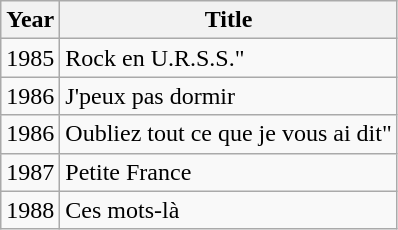<table class="wikitable">
<tr>
<th>Year</th>
<th>Title</th>
</tr>
<tr>
<td>1985</td>
<td>Rock en U.R.S.S."</td>
</tr>
<tr>
<td>1986</td>
<td>J'peux pas dormir</td>
</tr>
<tr>
<td>1986</td>
<td>Oubliez tout ce que je vous ai  dit"</td>
</tr>
<tr>
<td>1987</td>
<td>Petite France</td>
</tr>
<tr>
<td>1988</td>
<td>Ces mots-là</td>
</tr>
</table>
